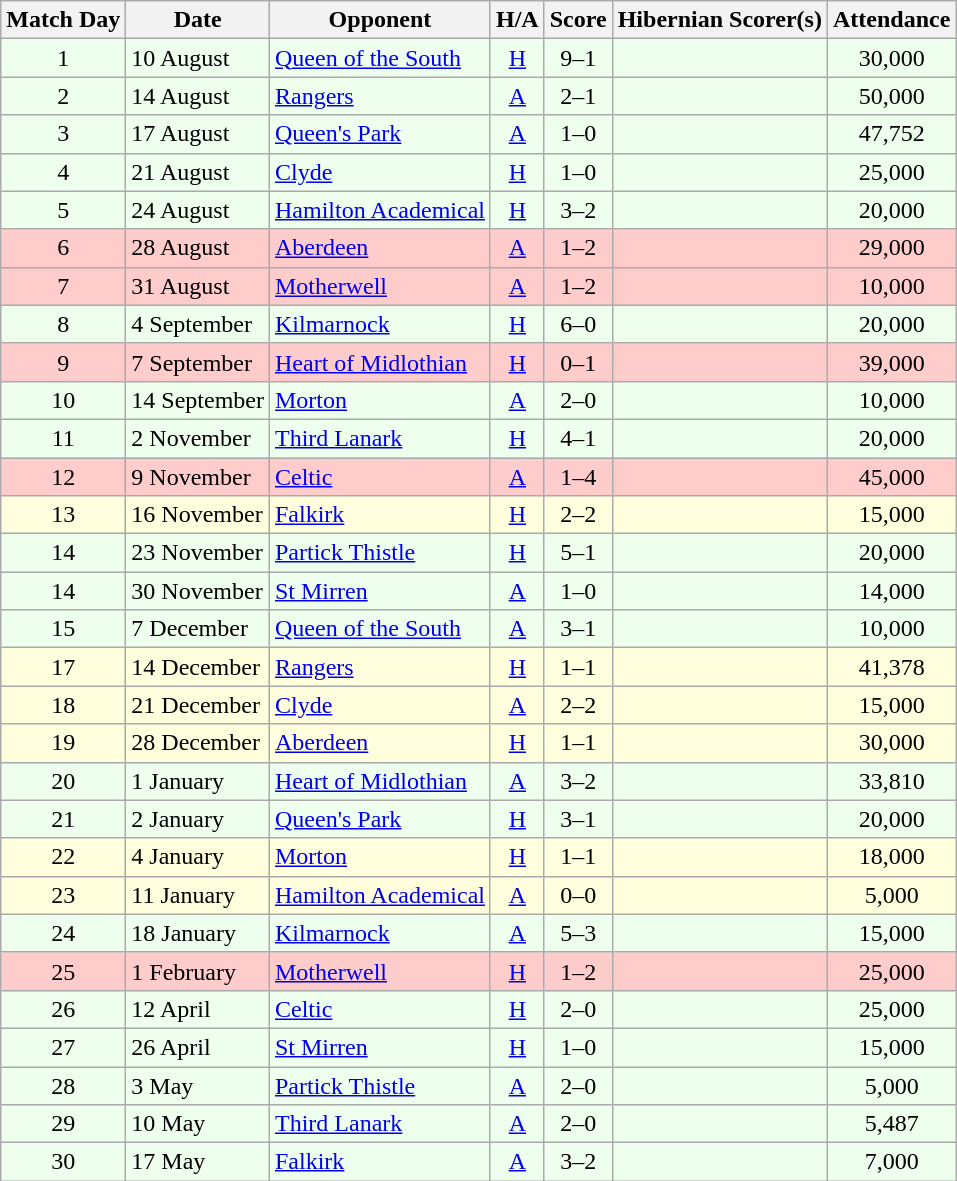<table class="wikitable" style="text-align:center">
<tr>
<th>Match Day</th>
<th>Date</th>
<th>Opponent</th>
<th>H/A</th>
<th>Score</th>
<th>Hibernian Scorer(s)</th>
<th>Attendance</th>
</tr>
<tr bgcolor=#EEFFEE>
<td>1</td>
<td align=left>10 August</td>
<td align=left><a href='#'>Queen of the South</a></td>
<td><a href='#'>H</a></td>
<td>9–1</td>
<td align=left></td>
<td>30,000</td>
</tr>
<tr bgcolor=#EEFFEE>
<td>2</td>
<td align=left>14 August</td>
<td align=left><a href='#'>Rangers</a></td>
<td><a href='#'>A</a></td>
<td>2–1</td>
<td align=left></td>
<td>50,000</td>
</tr>
<tr bgcolor=#EEFFEE>
<td>3</td>
<td align=left>17 August</td>
<td align=left><a href='#'>Queen's Park</a></td>
<td><a href='#'>A</a></td>
<td>1–0</td>
<td align=left></td>
<td>47,752</td>
</tr>
<tr bgcolor=#EEFFEE>
<td>4</td>
<td align=left>21 August</td>
<td align=left><a href='#'>Clyde</a></td>
<td><a href='#'>H</a></td>
<td>1–0</td>
<td align=left></td>
<td>25,000</td>
</tr>
<tr bgcolor=#EEFFEE>
<td>5</td>
<td align=left>24 August</td>
<td align=left><a href='#'>Hamilton Academical</a></td>
<td><a href='#'>H</a></td>
<td>3–2</td>
<td align=left></td>
<td>20,000</td>
</tr>
<tr bgcolor=#FFCCCC>
<td>6</td>
<td align=left>28 August</td>
<td align=left><a href='#'>Aberdeen</a></td>
<td><a href='#'>A</a></td>
<td>1–2</td>
<td align=left></td>
<td>29,000</td>
</tr>
<tr bgcolor=#FFCCCC>
<td>7</td>
<td align=left>31 August</td>
<td align=left><a href='#'>Motherwell</a></td>
<td><a href='#'>A</a></td>
<td>1–2</td>
<td align=left></td>
<td>10,000</td>
</tr>
<tr bgcolor=#EEFFEE>
<td>8</td>
<td align=left>4 September</td>
<td align=left><a href='#'>Kilmarnock</a></td>
<td><a href='#'>H</a></td>
<td>6–0</td>
<td align=left></td>
<td>20,000</td>
</tr>
<tr bgcolor=#FFCCCC>
<td>9</td>
<td align=left>7 September</td>
<td align=left><a href='#'>Heart of Midlothian</a></td>
<td><a href='#'>H</a></td>
<td>0–1</td>
<td align=left></td>
<td>39,000</td>
</tr>
<tr bgcolor=#EEFFEE>
<td>10</td>
<td align=left>14 September</td>
<td align=left><a href='#'>Morton</a></td>
<td><a href='#'>A</a></td>
<td>2–0</td>
<td align=left></td>
<td>10,000</td>
</tr>
<tr bgcolor=#EEFFEE>
<td>11</td>
<td align=left>2 November</td>
<td align=left><a href='#'>Third Lanark</a></td>
<td><a href='#'>H</a></td>
<td>4–1</td>
<td align=left></td>
<td>20,000</td>
</tr>
<tr bgcolor=#FFCCCC>
<td>12</td>
<td align=left>9 November</td>
<td align=left><a href='#'>Celtic</a></td>
<td><a href='#'>A</a></td>
<td>1–4</td>
<td align=left></td>
<td>45,000</td>
</tr>
<tr bgcolor=#FFFFDD>
<td>13</td>
<td align=left>16 November</td>
<td align=left><a href='#'>Falkirk</a></td>
<td><a href='#'>H</a></td>
<td>2–2</td>
<td align=left></td>
<td>15,000</td>
</tr>
<tr bgcolor=#EEFFEE>
<td>14</td>
<td align=left>23 November</td>
<td align=left><a href='#'>Partick Thistle</a></td>
<td><a href='#'>H</a></td>
<td>5–1</td>
<td align=left></td>
<td>20,000</td>
</tr>
<tr bgcolor=#EEFFEE>
<td>14</td>
<td align=left>30 November</td>
<td align=left><a href='#'>St Mirren</a></td>
<td><a href='#'>A</a></td>
<td>1–0</td>
<td align=left></td>
<td>14,000</td>
</tr>
<tr bgcolor=#EEFFEE>
<td>15</td>
<td align=left>7 December</td>
<td align=left><a href='#'>Queen of the South</a></td>
<td><a href='#'>A</a></td>
<td>3–1</td>
<td align=left></td>
<td>10,000</td>
</tr>
<tr bgcolor=#FFFFDD>
<td>17</td>
<td align=left>14 December</td>
<td align=left><a href='#'>Rangers</a></td>
<td><a href='#'>H</a></td>
<td>1–1</td>
<td align=left></td>
<td>41,378</td>
</tr>
<tr bgcolor=#FFFFDD>
<td>18</td>
<td align=left>21 December</td>
<td align=left><a href='#'>Clyde</a></td>
<td><a href='#'>A</a></td>
<td>2–2</td>
<td align=left></td>
<td>15,000</td>
</tr>
<tr bgcolor=#FFFFDD>
<td>19</td>
<td align=left>28 December</td>
<td align=left><a href='#'>Aberdeen</a></td>
<td><a href='#'>H</a></td>
<td>1–1</td>
<td align=left></td>
<td>30,000</td>
</tr>
<tr bgcolor=#EEFFEE>
<td>20</td>
<td align=left>1 January</td>
<td align=left><a href='#'>Heart of Midlothian</a></td>
<td><a href='#'>A</a></td>
<td>3–2</td>
<td align=left></td>
<td>33,810</td>
</tr>
<tr bgcolor=#EEFFEE>
<td>21</td>
<td align=left>2 January</td>
<td align=left><a href='#'>Queen's Park</a></td>
<td><a href='#'>H</a></td>
<td>3–1</td>
<td align=left></td>
<td>20,000</td>
</tr>
<tr bgcolor=#FFFFDD>
<td>22</td>
<td align=left>4 January</td>
<td align=left><a href='#'>Morton</a></td>
<td><a href='#'>H</a></td>
<td>1–1</td>
<td align=left></td>
<td>18,000</td>
</tr>
<tr bgcolor=#FFFFDD>
<td>23</td>
<td align=left>11 January</td>
<td align=left><a href='#'>Hamilton Academical</a></td>
<td><a href='#'>A</a></td>
<td>0–0</td>
<td align=left></td>
<td>5,000</td>
</tr>
<tr bgcolor=#EEFFEE>
<td>24</td>
<td align=left>18 January</td>
<td align=left><a href='#'>Kilmarnock</a></td>
<td><a href='#'>A</a></td>
<td>5–3</td>
<td align=left></td>
<td>15,000</td>
</tr>
<tr bgcolor=#FFCCCC>
<td>25</td>
<td align=left>1 February</td>
<td align=left><a href='#'>Motherwell</a></td>
<td><a href='#'>H</a></td>
<td>1–2</td>
<td align=left></td>
<td>25,000</td>
</tr>
<tr bgcolor=#EEFFEE>
<td>26</td>
<td align=left>12 April</td>
<td align=left><a href='#'>Celtic</a></td>
<td><a href='#'>H</a></td>
<td>2–0</td>
<td align=left></td>
<td>25,000</td>
</tr>
<tr bgcolor=#EEFFEE>
<td>27</td>
<td align=left>26 April</td>
<td align=left><a href='#'>St Mirren</a></td>
<td><a href='#'>H</a></td>
<td>1–0</td>
<td align=left></td>
<td>15,000</td>
</tr>
<tr bgcolor=#EEFFEE>
<td>28</td>
<td align=left>3 May</td>
<td align=left><a href='#'>Partick Thistle</a></td>
<td><a href='#'>A</a></td>
<td>2–0</td>
<td align=left></td>
<td>5,000</td>
</tr>
<tr bgcolor=#EEFFEE>
<td>29</td>
<td align=left>10 May</td>
<td align=left><a href='#'>Third Lanark</a></td>
<td><a href='#'>A</a></td>
<td>2–0</td>
<td align=left></td>
<td>5,487</td>
</tr>
<tr bgcolor=#EEFFEE>
<td>30</td>
<td align=left>17 May</td>
<td align=left><a href='#'>Falkirk</a></td>
<td><a href='#'>A</a></td>
<td>3–2</td>
<td align=left></td>
<td>7,000</td>
</tr>
</table>
